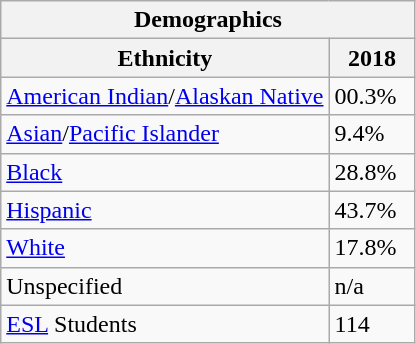<table class="wikitable">
<tr>
<th colspan="4">Demographics</th>
</tr>
<tr>
<th>Ethnicity</th>
<th style="width:50px;">2018</th>
</tr>
<tr>
<td><a href='#'>American Indian</a>/<a href='#'>Alaskan Native</a></td>
<td>00.3%</td>
</tr>
<tr>
<td><a href='#'>Asian</a>/<a href='#'>Pacific Islander</a></td>
<td>9.4%</td>
</tr>
<tr>
<td><a href='#'>Black</a></td>
<td>28.8%</td>
</tr>
<tr>
<td><a href='#'>Hispanic</a></td>
<td>43.7%</td>
</tr>
<tr>
<td><a href='#'>White</a></td>
<td>17.8%</td>
</tr>
<tr>
<td>Unspecified</td>
<td>n/a</td>
</tr>
<tr>
<td><a href='#'>ESL</a> Students</td>
<td>114</td>
</tr>
</table>
